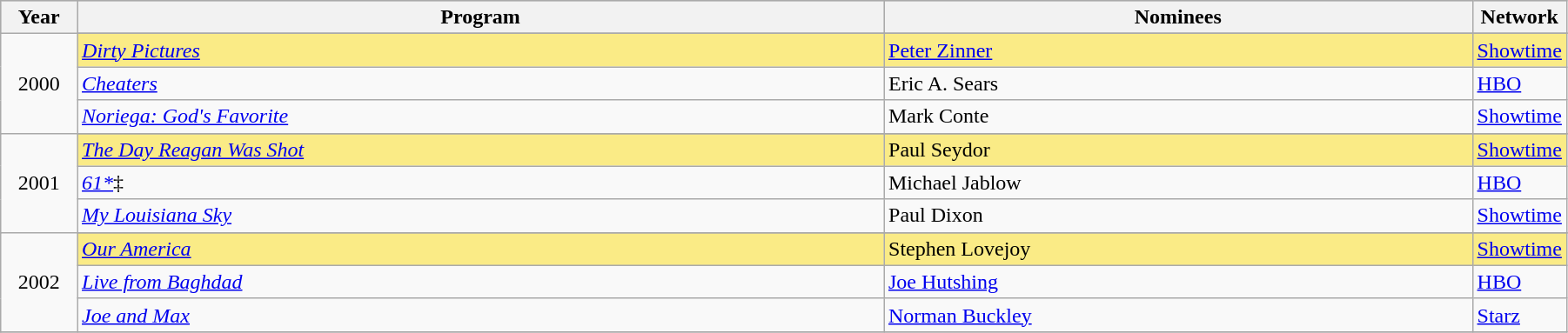<table class="wikitable" style="width:95%">
<tr bgcolor="#bebebe">
<th width="5%">Year</th>
<th width="55%">Program</th>
<th width="40%">Nominees</th>
<th width="5%">Network</th>
</tr>
<tr>
<td rowspan=4 style="text-align:center">2000<br></td>
</tr>
<tr style="background:#FAEB86">
<td><em><a href='#'>Dirty Pictures</a></em></td>
<td><a href='#'>Peter Zinner</a></td>
<td><a href='#'>Showtime</a></td>
</tr>
<tr>
<td><em><a href='#'>Cheaters</a></em></td>
<td>Eric A. Sears</td>
<td><a href='#'>HBO</a></td>
</tr>
<tr>
<td><em><a href='#'>Noriega: God's Favorite</a></em></td>
<td>Mark Conte</td>
<td><a href='#'>Showtime</a></td>
</tr>
<tr>
<td rowspan=4 style="text-align:center">2001<br></td>
</tr>
<tr style="background:#FAEB86">
<td><em><a href='#'>The Day Reagan Was Shot</a></em></td>
<td>Paul Seydor</td>
<td><a href='#'>Showtime</a></td>
</tr>
<tr>
<td><em><a href='#'>61*</a></em>‡</td>
<td>Michael Jablow</td>
<td><a href='#'>HBO</a></td>
</tr>
<tr>
<td><em><a href='#'>My Louisiana Sky</a></em></td>
<td>Paul Dixon</td>
<td><a href='#'>Showtime</a></td>
</tr>
<tr>
<td rowspan=4 style="text-align:center">2002<br></td>
</tr>
<tr style="background:#FAEB86">
<td><em><a href='#'>Our America</a></em></td>
<td>Stephen Lovejoy</td>
<td><a href='#'>Showtime</a></td>
</tr>
<tr>
<td><em><a href='#'>Live from Baghdad</a></em></td>
<td><a href='#'>Joe Hutshing</a></td>
<td><a href='#'>HBO</a></td>
</tr>
<tr>
<td><em><a href='#'>Joe and Max</a></em></td>
<td><a href='#'>Norman Buckley</a></td>
<td><a href='#'>Starz</a></td>
</tr>
<tr>
</tr>
</table>
